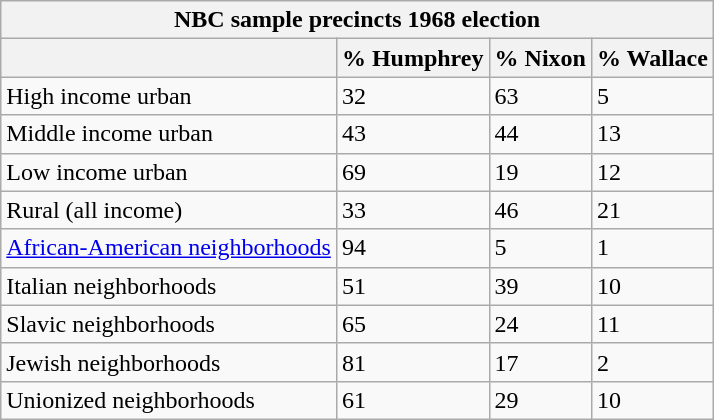<table class="wikitable sortable">
<tr>
<th colspan="4">NBC sample precincts 1968 election</th>
</tr>
<tr>
<th></th>
<th>% Humphrey</th>
<th>% Nixon</th>
<th>% Wallace</th>
</tr>
<tr>
<td>High income urban</td>
<td style="text-align:left;">32</td>
<td style="text-align:left;" >63</td>
<td style="text-align:left;">5</td>
</tr>
<tr>
<td>Middle income urban</td>
<td style="text-align:left;">43</td>
<td style="text-align:left;" >44</td>
<td style="text-align:left;">13</td>
</tr>
<tr>
<td>Low income urban</td>
<td style="text-align:left;" >69</td>
<td style="text-align:left;">19</td>
<td style="text-align:left;">12</td>
</tr>
<tr>
<td>Rural (all income)</td>
<td style="text-align:left;">33</td>
<td style="text-align:left;" >46</td>
<td style="text-align:left;">21</td>
</tr>
<tr>
<td><a href='#'>African-American neighborhoods</a></td>
<td style="text-align:left;" >94</td>
<td style="text-align:left;">5</td>
<td style="text-align:left;">1</td>
</tr>
<tr>
<td>Italian neighborhoods</td>
<td style="text-align:left;" >51</td>
<td style="text-align:left;">39</td>
<td style="text-align:left;">10</td>
</tr>
<tr>
<td>Slavic neighborhoods</td>
<td style="text-align:left;" >65</td>
<td style="text-align:left;">24</td>
<td style="text-align:left;">11</td>
</tr>
<tr>
<td>Jewish neighborhoods</td>
<td style="text-align:left;" >81</td>
<td style="text-align:left;">17</td>
<td style="text-align:left;">2</td>
</tr>
<tr>
<td>Unionized neighborhoods</td>
<td style="text-align:left;" >61</td>
<td style="text-align:left;">29</td>
<td style="text-align:left;">10</td>
</tr>
</table>
